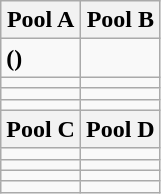<table class="wikitable" style="white-space: nowrap;">
<tr>
<th width=50%>Pool A</th>
<th width=50%>Pool B</th>
</tr>
<tr>
<td><strong></strong> <strong>()</strong></td>
<td><em></em></td>
</tr>
<tr>
<td><strong></strong></td>
<td><strong></strong></td>
</tr>
<tr>
<td><strong> </strong></td>
<td></td>
</tr>
<tr>
<td></td>
<td></td>
</tr>
<tr>
<th width=50%>Pool C</th>
<th width=50%>Pool D</th>
</tr>
<tr>
<td><strong></strong></td>
<td><strong></strong></td>
</tr>
<tr>
<td><strong></strong></td>
<td></td>
</tr>
<tr>
<td></td>
<td></td>
</tr>
<tr>
<td><strong></strong></td>
<td><s><em></em></s></td>
</tr>
</table>
